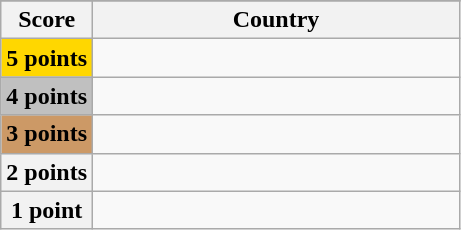<table class="wikitable">
<tr>
</tr>
<tr>
<th scope="col" width="20%">Score</th>
<th scope="col">Country</th>
</tr>
<tr>
<th scope="row" style="background:gold">5 points</th>
<td></td>
</tr>
<tr>
<th scope="row" style="background:silver">4 points</th>
<td></td>
</tr>
<tr>
<th scope="row" style="background:#CC9966">3 points</th>
<td></td>
</tr>
<tr>
<th scope="row">2 points</th>
<td></td>
</tr>
<tr>
<th scope="row">1 point</th>
<td></td>
</tr>
</table>
